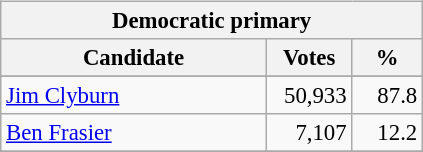<table class="wikitable" align="left" style="margin: 1em 1em 1em 0; font-size: 95%;">
<tr>
<th colspan="3">Democratic primary</th>
</tr>
<tr>
<th colspan="1" style="width: 170px">Candidate</th>
<th style="width: 50px">Votes</th>
<th style="width: 40px">%</th>
</tr>
<tr>
</tr>
<tr>
<td><a href='#'>Jim Clyburn</a></td>
<td align="right">50,933</td>
<td align="right">87.8</td>
</tr>
<tr>
<td><a href='#'>Ben Frasier</a></td>
<td align="right">7,107</td>
<td align="right">12.2</td>
</tr>
<tr>
</tr>
</table>
